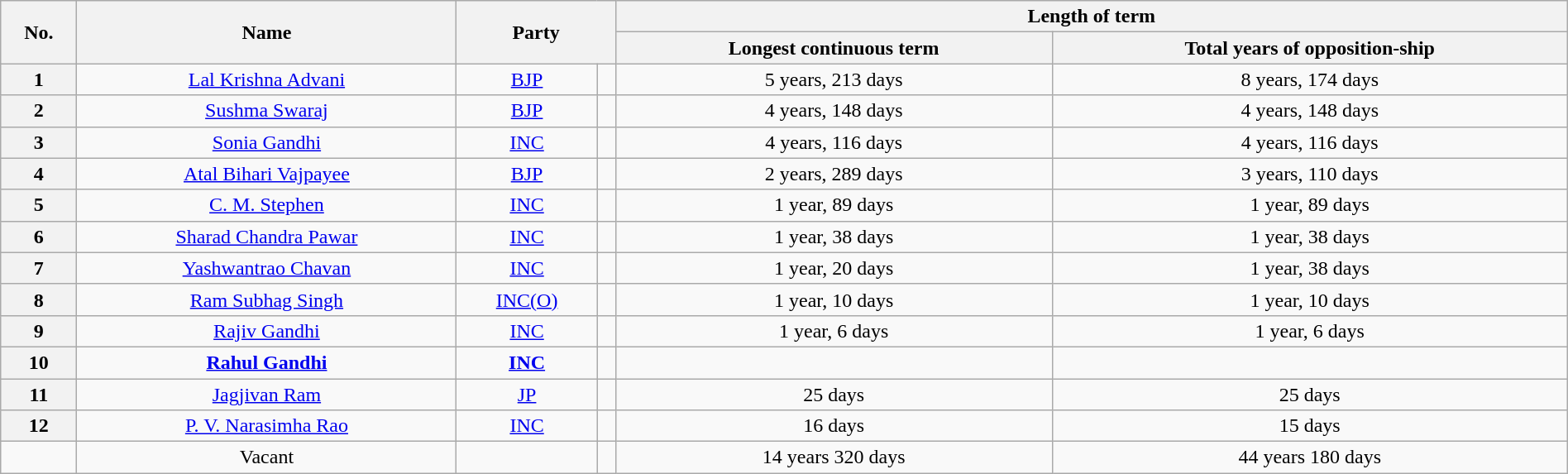<table class="wikitable sortable" style="width:100%; text-align:center">
<tr>
<th rowspan=2>No.</th>
<th rowspan=2>Name</th>
<th rowspan=2 colspan=2>Party</th>
<th colspan=2>Length of term</th>
</tr>
<tr>
<th>Longest continuous term</th>
<th>Total years of opposition-ship</th>
</tr>
<tr>
<th>1</th>
<td><a href='#'>Lal Krishna Advani</a></td>
<td><a href='#'>BJP</a></td>
<td></td>
<td>5 years, 213 days</td>
<td>8 years, 174 days</td>
</tr>
<tr>
<th>2</th>
<td><a href='#'>Sushma Swaraj</a></td>
<td><a href='#'>BJP</a></td>
<td></td>
<td>4 years, 148 days</td>
<td>4 years, 148 days</td>
</tr>
<tr>
<th>3</th>
<td><a href='#'>Sonia Gandhi</a></td>
<td><a href='#'>INC</a></td>
<td></td>
<td>4 years, 116 days</td>
<td>4 years, 116 days</td>
</tr>
<tr>
<th>4</th>
<td><a href='#'>Atal Bihari Vajpayee</a></td>
<td><a href='#'>BJP</a></td>
<td></td>
<td>2 years, 289 days</td>
<td>3 years, 110 days</td>
</tr>
<tr>
<th>5</th>
<td><a href='#'>C. M. Stephen</a></td>
<td><a href='#'>INC</a></td>
<td></td>
<td>1 year, 89 days</td>
<td>1 year, 89 days</td>
</tr>
<tr>
<th>6</th>
<td><a href='#'>Sharad Chandra Pawar</a></td>
<td><a href='#'>INC</a></td>
<td></td>
<td>1 year, 38 days</td>
<td>1 year, 38 days</td>
</tr>
<tr>
<th>7</th>
<td><a href='#'>Yashwantrao Chavan</a></td>
<td><a href='#'>INC</a></td>
<td></td>
<td>1 year, 20 days</td>
<td>1 year, 38 days</td>
</tr>
<tr>
<th>8</th>
<td><a href='#'>Ram Subhag Singh</a></td>
<td><a href='#'>INC(O)</a></td>
<td></td>
<td>1 year, 10 days</td>
<td>1 year, 10 days</td>
</tr>
<tr>
<th>9</th>
<td><a href='#'>Rajiv Gandhi</a></td>
<td><a href='#'>INC</a></td>
<td></td>
<td>1 year, 6 days</td>
<td>1 year, 6 days</td>
</tr>
<tr>
<th>10</th>
<td><strong><a href='#'>Rahul Gandhi</a></strong></td>
<td><strong><a href='#'>INC</a></strong></td>
<td></td>
<td><strong></strong></td>
<td><strong></strong></td>
</tr>
<tr>
<th>11</th>
<td><a href='#'>Jagjivan Ram</a></td>
<td><a href='#'>JP</a></td>
<td></td>
<td>25 days</td>
<td>25 days</td>
</tr>
<tr>
<th>12</th>
<td><a href='#'>P. V. Narasimha Rao</a></td>
<td><a href='#'>INC</a></td>
<td></td>
<td>16 days</td>
<td>15 days</td>
</tr>
<tr>
<td></td>
<td>Vacant</td>
<td></td>
<td></td>
<td>14 years 320 days</td>
<td>44 years 180 days</td>
</tr>
</table>
